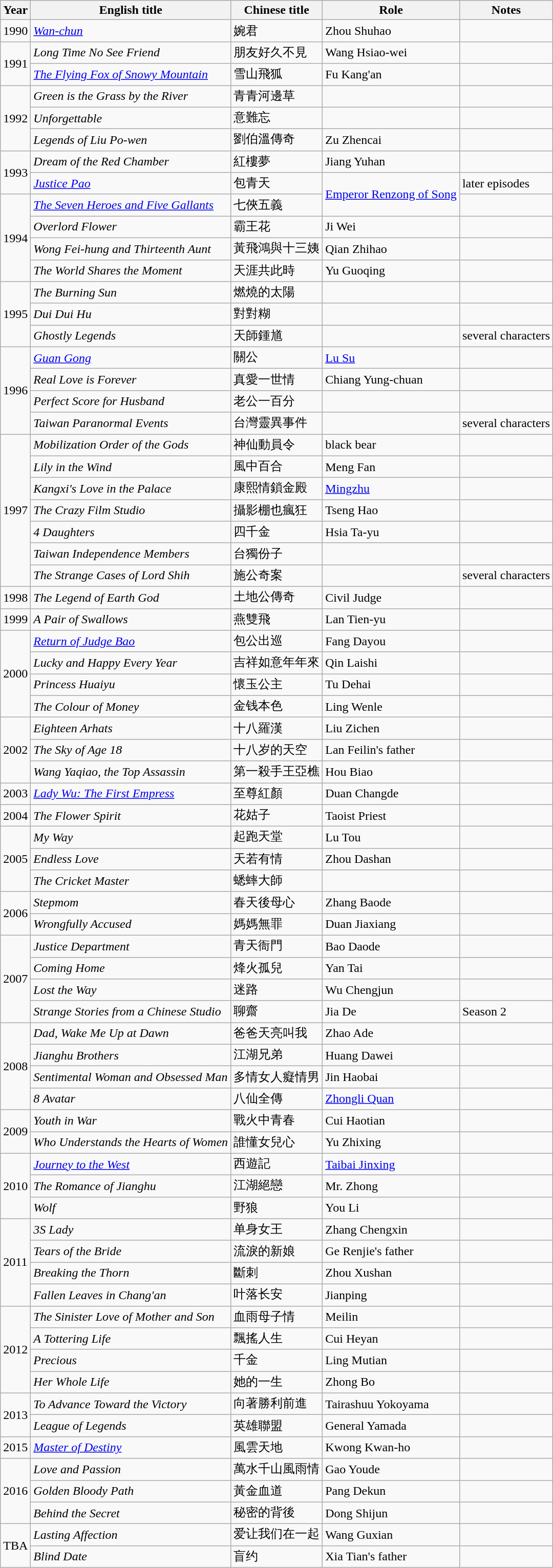<table class="wikitable sortable">
<tr>
<th>Year</th>
<th>English title</th>
<th>Chinese title</th>
<th>Role</th>
<th class="unsortable">Notes</th>
</tr>
<tr>
<td>1990</td>
<td><em><a href='#'>Wan-chun</a></em></td>
<td>婉君</td>
<td>Zhou Shuhao</td>
<td></td>
</tr>
<tr>
<td rowspan=2>1991</td>
<td><em>Long Time No See Friend</em></td>
<td>朋友好久不見</td>
<td>Wang Hsiao-wei</td>
<td></td>
</tr>
<tr>
<td><em><a href='#'>The Flying Fox of Snowy Mountain</a></em></td>
<td>雪山飛狐</td>
<td>Fu Kang'an</td>
<td></td>
</tr>
<tr>
<td rowspan=3>1992</td>
<td><em>Green is the Grass by the River</em></td>
<td>青青河邊草</td>
<td></td>
<td></td>
</tr>
<tr>
<td><em>Unforgettable</em></td>
<td>意難忘</td>
<td></td>
<td></td>
</tr>
<tr>
<td><em>Legends of Liu Po-wen</em></td>
<td>劉伯溫傳奇</td>
<td>Zu Zhencai</td>
<td></td>
</tr>
<tr>
<td rowspan=2>1993</td>
<td><em>Dream of the Red Chamber</em></td>
<td>紅樓夢</td>
<td>Jiang Yuhan</td>
<td></td>
</tr>
<tr>
<td><em><a href='#'>Justice Pao</a></em></td>
<td>包青天</td>
<td rowspan=2><a href='#'>Emperor Renzong of Song</a></td>
<td>later episodes</td>
</tr>
<tr>
<td rowspan=4>1994</td>
<td><em><a href='#'>The Seven Heroes and Five Gallants</a></em></td>
<td>七俠五義</td>
<td></td>
</tr>
<tr>
<td><em>Overlord Flower</em></td>
<td>霸王花</td>
<td>Ji Wei</td>
<td></td>
</tr>
<tr>
<td><em>Wong Fei-hung and Thirteenth Aunt</em></td>
<td>黃飛鴻與十三姨</td>
<td>Qian Zhihao</td>
<td></td>
</tr>
<tr>
<td><em>The World Shares the Moment</em></td>
<td>天涯共此時</td>
<td>Yu Guoqing</td>
<td></td>
</tr>
<tr>
<td rowspan=3>1995</td>
<td><em>The Burning Sun</em></td>
<td>燃燒的太陽</td>
<td></td>
<td></td>
</tr>
<tr>
<td><em>Dui Dui Hu</em></td>
<td>對對糊</td>
<td></td>
<td></td>
</tr>
<tr>
<td><em>Ghostly Legends</em></td>
<td>天師鍾馗</td>
<td></td>
<td>several characters</td>
</tr>
<tr>
<td rowspan=4>1996</td>
<td><em><a href='#'>Guan Gong</a></em></td>
<td>關公</td>
<td><a href='#'>Lu Su</a></td>
<td></td>
</tr>
<tr>
<td><em>Real Love is Forever</em></td>
<td>真愛一世情</td>
<td>Chiang Yung-chuan</td>
<td></td>
</tr>
<tr>
<td><em>Perfect Score for Husband</em></td>
<td>老公一百分</td>
<td></td>
<td></td>
</tr>
<tr>
<td><em>Taiwan Paranormal Events</em></td>
<td>台灣靈異事件</td>
<td></td>
<td>several characters</td>
</tr>
<tr>
<td rowspan=7>1997</td>
<td><em>Mobilization Order of the Gods</em></td>
<td>神仙動員令</td>
<td>black bear</td>
<td></td>
</tr>
<tr>
<td><em>Lily in the Wind</em></td>
<td>風中百合</td>
<td>Meng Fan</td>
<td></td>
</tr>
<tr>
<td><em>Kangxi's Love in the Palace</em></td>
<td>康熙情鎖金殿</td>
<td><a href='#'>Mingzhu</a></td>
<td></td>
</tr>
<tr>
<td><em>The Crazy Film Studio</em></td>
<td>攝影棚也瘋狂</td>
<td>Tseng Hao</td>
<td></td>
</tr>
<tr>
<td><em>4 Daughters</em></td>
<td>四千金</td>
<td>Hsia Ta-yu</td>
<td></td>
</tr>
<tr>
<td><em>Taiwan Independence Members</em></td>
<td>台獨份子</td>
<td></td>
<td></td>
</tr>
<tr>
<td><em>The Strange Cases of Lord Shih</em></td>
<td>施公奇案</td>
<td></td>
<td>several characters</td>
</tr>
<tr>
<td>1998</td>
<td><em>The Legend of Earth God</em></td>
<td>土地公傳奇</td>
<td>Civil Judge</td>
<td></td>
</tr>
<tr>
<td>1999</td>
<td><em>A Pair of Swallows</em></td>
<td>燕雙飛</td>
<td>Lan Tien-yu</td>
<td></td>
</tr>
<tr>
<td rowspan=4>2000</td>
<td><em><a href='#'>Return of Judge Bao</a></em></td>
<td>包公出巡</td>
<td>Fang Dayou</td>
<td></td>
</tr>
<tr>
<td><em>Lucky and Happy Every Year</em></td>
<td>吉祥如意年年來</td>
<td>Qin Laishi</td>
<td></td>
</tr>
<tr>
<td><em>Princess Huaiyu</em></td>
<td>懷玉公主</td>
<td>Tu Dehai</td>
<td></td>
</tr>
<tr>
<td><em>The Colour of Money</em></td>
<td>金钱本色</td>
<td>Ling Wenle</td>
<td></td>
</tr>
<tr>
<td rowspan=3>2002</td>
<td><em>Eighteen Arhats</em></td>
<td>十八羅漢</td>
<td>Liu Zichen</td>
<td></td>
</tr>
<tr>
<td><em>The Sky of Age 18</em></td>
<td>十八岁的天空</td>
<td>Lan Feilin's father</td>
<td></td>
</tr>
<tr>
<td><em>Wang Yaqiao, the Top Assassin</em></td>
<td>第一殺手王亞樵</td>
<td>Hou Biao</td>
<td></td>
</tr>
<tr>
<td>2003</td>
<td><em><a href='#'>Lady Wu: The First Empress</a></em></td>
<td>至尊紅顏</td>
<td>Duan Changde</td>
<td></td>
</tr>
<tr>
<td>2004</td>
<td><em>The Flower Spirit</em></td>
<td>花姑子</td>
<td>Taoist Priest</td>
<td></td>
</tr>
<tr>
<td rowspan=3>2005</td>
<td><em>My Way</em></td>
<td>起跑天堂</td>
<td>Lu Tou</td>
<td></td>
</tr>
<tr>
<td><em>Endless Love</em></td>
<td>天若有情</td>
<td>Zhou Dashan</td>
<td></td>
</tr>
<tr>
<td><em>The Cricket Master</em></td>
<td>蟋蟀大師</td>
<td></td>
<td></td>
</tr>
<tr>
<td rowspan=2>2006</td>
<td><em>Stepmom</em></td>
<td>春天後母心</td>
<td>Zhang Baode</td>
<td></td>
</tr>
<tr>
<td><em>Wrongfully Accused</em></td>
<td>媽媽無罪</td>
<td>Duan Jiaxiang</td>
<td></td>
</tr>
<tr>
<td rowspan=4>2007</td>
<td><em>Justice Department</em></td>
<td>青天衙門</td>
<td>Bao Daode</td>
<td></td>
</tr>
<tr>
<td><em>Coming Home</em></td>
<td>烽火孤兒</td>
<td>Yan Tai</td>
<td></td>
</tr>
<tr>
<td><em>Lost the Way</em></td>
<td>迷路</td>
<td>Wu Chengjun</td>
<td></td>
</tr>
<tr>
<td><em>Strange Stories from a Chinese Studio</em></td>
<td>聊齋</td>
<td>Jia De</td>
<td>Season 2</td>
</tr>
<tr>
<td rowspan=4>2008</td>
<td><em>Dad, Wake Me Up at Dawn</em></td>
<td>爸爸天亮叫我</td>
<td>Zhao Ade</td>
<td></td>
</tr>
<tr>
<td><em>Jianghu Brothers</em></td>
<td>江湖兄弟</td>
<td>Huang Dawei</td>
<td></td>
</tr>
<tr>
<td><em>Sentimental Woman and Obsessed Man</em></td>
<td>多情女人癡情男</td>
<td>Jin Haobai</td>
<td></td>
</tr>
<tr>
<td><em>8 Avatar</em></td>
<td>八仙全傳</td>
<td><a href='#'>Zhongli Quan</a></td>
<td></td>
</tr>
<tr>
<td rowspan=2>2009</td>
<td><em>Youth in War</em></td>
<td>戰火中青春</td>
<td>Cui Haotian</td>
<td></td>
</tr>
<tr>
<td><em>Who Understands the Hearts of Women</em></td>
<td>誰懂女兒心</td>
<td>Yu Zhixing</td>
<td></td>
</tr>
<tr>
<td rowspan=3>2010</td>
<td><em><a href='#'>Journey to the West</a></em></td>
<td>西遊記</td>
<td><a href='#'>Taibai Jinxing</a></td>
<td></td>
</tr>
<tr>
<td><em>The Romance of Jianghu</em></td>
<td>江湖絕戀</td>
<td>Mr. Zhong</td>
<td></td>
</tr>
<tr>
<td><em>Wolf</em></td>
<td>野狼</td>
<td>You Li</td>
<td></td>
</tr>
<tr>
<td rowspan=4>2011</td>
<td><em>3S Lady</em></td>
<td>单身女王</td>
<td>Zhang Chengxin</td>
<td></td>
</tr>
<tr>
<td><em>Tears of the Bride</em></td>
<td>流淚的新娘</td>
<td>Ge Renjie's father</td>
<td></td>
</tr>
<tr>
<td><em>Breaking the Thorn</em></td>
<td>斷刺</td>
<td>Zhou Xushan</td>
<td></td>
</tr>
<tr>
<td><em>Fallen Leaves in Chang'an</em></td>
<td>叶落长安</td>
<td>Jianping</td>
<td></td>
</tr>
<tr>
<td rowspan=4>2012</td>
<td><em>The Sinister Love of Mother and Son</em></td>
<td>血雨母子情</td>
<td>Meilin</td>
<td></td>
</tr>
<tr>
<td><em>A Tottering Life</em></td>
<td>飄搖人生</td>
<td>Cui Heyan</td>
<td></td>
</tr>
<tr>
<td><em>Precious</em></td>
<td>千金</td>
<td>Ling Mutian</td>
<td></td>
</tr>
<tr>
<td><em>Her Whole Life</em></td>
<td>她的一生</td>
<td>Zhong Bo</td>
<td></td>
</tr>
<tr>
<td rowspan=2>2013</td>
<td><em>To Advance Toward the Victory</em></td>
<td>向著勝利前進</td>
<td>Tairashuu Yokoyama</td>
<td></td>
</tr>
<tr>
<td><em>League of Legends</em></td>
<td>英雄聯盟</td>
<td>General Yamada</td>
<td></td>
</tr>
<tr>
<td>2015</td>
<td><em><a href='#'>Master of Destiny</a></em></td>
<td>風雲天地</td>
<td>Kwong Kwan-ho</td>
<td></td>
</tr>
<tr>
<td rowspan=3>2016</td>
<td><em>Love and Passion</em></td>
<td>萬水千山風雨情</td>
<td>Gao Youde</td>
<td></td>
</tr>
<tr>
<td><em>Golden Bloody Path</em></td>
<td>黃金血道</td>
<td>Pang Dekun</td>
<td></td>
</tr>
<tr>
<td><em>Behind the Secret</em></td>
<td>秘密的背後</td>
<td>Dong Shijun</td>
<td></td>
</tr>
<tr>
<td rowspan=2>TBA</td>
<td><em>Lasting Affection</em></td>
<td>爱让我们在一起</td>
<td>Wang Guxian</td>
<td></td>
</tr>
<tr>
<td><em>Blind Date</em></td>
<td>盲约</td>
<td>Xia Tian's father</td>
<td></td>
</tr>
</table>
